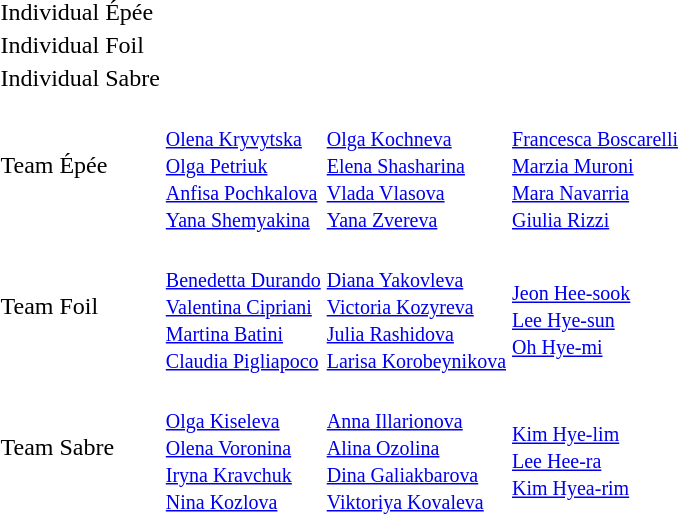<table>
<tr>
<td rowspan=2>Individual Épée</td>
<td rowspan=2></td>
<td rowspan=2></td>
<td></td>
</tr>
<tr>
<td></td>
</tr>
<tr>
<td rowspan=2>Individual Foil</td>
<td rowspan=2></td>
<td rowspan=2></td>
<td></td>
</tr>
<tr>
<td></td>
</tr>
<tr>
<td rowspan=2>Individual Sabre</td>
<td rowspan=2></td>
<td rowspan=2></td>
<td></td>
</tr>
<tr>
<td></td>
</tr>
<tr>
<td>Team Épée</td>
<td><br><small><a href='#'>Olena Kryvytska</a> <br><a href='#'>Olga Petriuk</a><br><a href='#'>Anfisa Pochkalova</a> <br><a href='#'>Yana Shemyakina</a></small></td>
<td><br><small><a href='#'>Olga Kochneva</a><br><a href='#'>Elena Shasharina</a><br><a href='#'>Vlada Vlasova</a> <br> <a href='#'>Yana Zvereva</a></small></td>
<td> <br><small><a href='#'>Francesca Boscarelli</a> <br><a href='#'>Marzia Muroni</a> <br><a href='#'>Mara Navarria</a><br><a href='#'>Giulia Rizzi</a></small></td>
</tr>
<tr>
<td>Team Foil</td>
<td><br><small><a href='#'>Benedetta Durando</a> <br><a href='#'>Valentina Cipriani</a><br><a href='#'>Martina Batini</a> <br><a href='#'>Claudia Pigliapoco</a></small></td>
<td><br><small><a href='#'>Diana Yakovleva</a><br><a href='#'>Victoria Kozyreva</a><br><a href='#'>Julia Rashidova</a> <br> <a href='#'>Larisa Korobeynikova</a></small></td>
<td> <br><small><a href='#'>Jeon Hee-sook</a> <br><a href='#'>Lee Hye-sun</a> <br><a href='#'>Oh Hye-mi</a></small></td>
</tr>
<tr>
<td>Team Sabre</td>
<td><br><small><a href='#'>Olga Kiseleva</a> <br><a href='#'>Olena Voronina</a><br><a href='#'>Iryna Kravchuk</a> <br><a href='#'>Nina Kozlova</a></small></td>
<td><br><small><a href='#'>Anna Illarionova</a><br><a href='#'>Alina Ozolina</a><br><a href='#'>Dina Galiakbarova</a> <br> <a href='#'>Viktoriya Kovaleva</a></small></td>
<td> <br><small><a href='#'>Kim Hye-lim</a> <br><a href='#'>Lee Hee-ra</a> <br><a href='#'>Kim Hyea-rim</a></small></td>
</tr>
</table>
